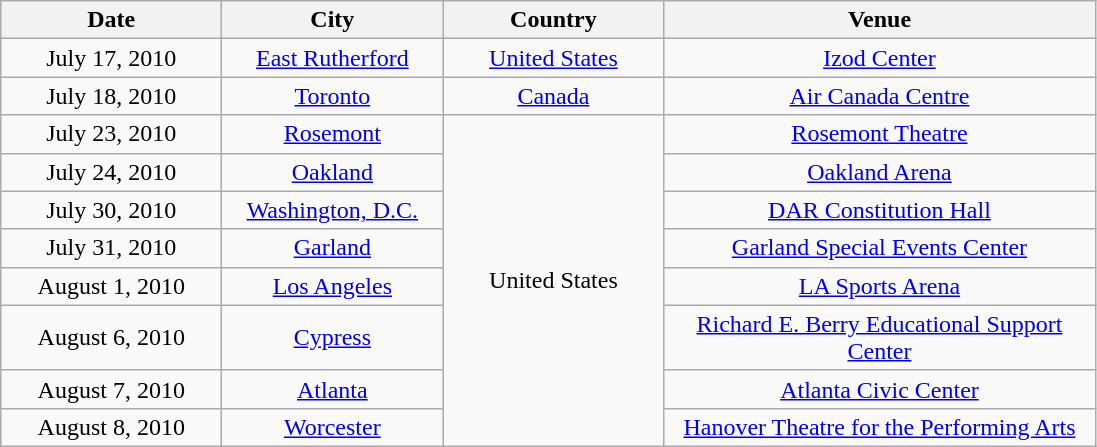<table class="wikitable" style="text-align:center;">
<tr>
<th style="width:140px;">Date</th>
<th style="width:140px;">City</th>
<th style="width:140px;">Country</th>
<th style="width:280px;">Venue</th>
</tr>
<tr>
<td>July 17, 2010</td>
<td><a href='#'>East Rutherford</a></td>
<td><a href='#'>United States</a></td>
<td><a href='#'>Izod Center</a></td>
</tr>
<tr>
<td>July 18, 2010</td>
<td><a href='#'>Toronto</a></td>
<td><a href='#'>Canada</a></td>
<td><a href='#'>Air Canada Centre</a></td>
</tr>
<tr>
<td>July 23, 2010</td>
<td><a href='#'>Rosemont</a></td>
<td rowspan="8">United States</td>
<td><a href='#'>Rosemont Theatre</a></td>
</tr>
<tr>
<td>July 24, 2010</td>
<td><a href='#'>Oakland</a></td>
<td><a href='#'>Oakland Arena</a></td>
</tr>
<tr>
<td>July 30, 2010</td>
<td><a href='#'>Washington, D.C.</a></td>
<td><a href='#'>DAR Constitution Hall</a></td>
</tr>
<tr>
<td>July 31, 2010</td>
<td><a href='#'>Garland</a></td>
<td><a href='#'>Garland Special Events Center</a></td>
</tr>
<tr>
<td>August 1, 2010</td>
<td><a href='#'>Los Angeles</a></td>
<td><a href='#'>LA Sports Arena</a></td>
</tr>
<tr>
<td>August 6, 2010</td>
<td><a href='#'>Cypress</a></td>
<td><a href='#'>Richard E. Berry Educational Support Center</a></td>
</tr>
<tr>
<td>August 7, 2010</td>
<td><a href='#'>Atlanta</a></td>
<td><a href='#'>Atlanta Civic Center</a></td>
</tr>
<tr>
<td>August 8, 2010</td>
<td><a href='#'>Worcester</a></td>
<td><a href='#'>Hanover Theatre for the Performing Arts</a></td>
</tr>
</table>
